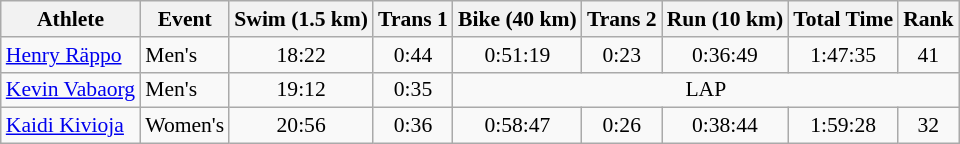<table class="wikitable" style="font-size:90%">
<tr>
<th>Athlete</th>
<th>Event</th>
<th>Swim (1.5 km)</th>
<th>Trans 1</th>
<th>Bike (40 km)</th>
<th>Trans 2</th>
<th>Run (10 km)</th>
<th>Total Time</th>
<th>Rank</th>
</tr>
<tr align=center>
<td align=left><a href='#'>Henry Räppo</a></td>
<td align=left>Men's</td>
<td>18:22</td>
<td>0:44</td>
<td>0:51:19</td>
<td>0:23</td>
<td>0:36:49</td>
<td>1:47:35</td>
<td>41</td>
</tr>
<tr align=center>
<td align=left><a href='#'>Kevin Vabaorg</a></td>
<td align=left>Men's</td>
<td>19:12</td>
<td>0:35</td>
<td colspan=5>LAP</td>
</tr>
<tr align=center>
<td align=left><a href='#'>Kaidi Kivioja</a></td>
<td align=left>Women's</td>
<td>20:56</td>
<td>0:36</td>
<td>0:58:47</td>
<td>0:26</td>
<td>0:38:44</td>
<td>1:59:28</td>
<td>32</td>
</tr>
</table>
